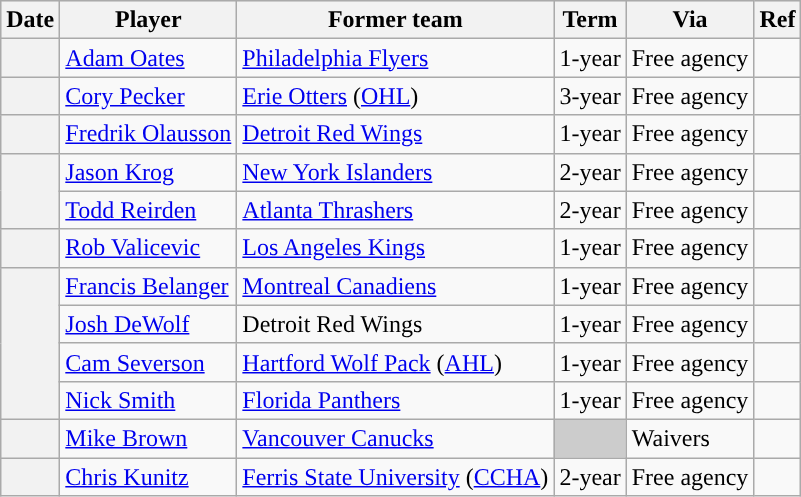<table class="wikitable plainrowheaders">
<tr style="background:#ddd; text-align:center;">
<th>Date</th>
<th>Player</th>
<th>Former team</th>
<th>Term</th>
<th>Via</th>
<th>Ref</th>
</tr>
<tr>
<th scope="row"></th>
<td><a href='#'>Adam Oates</a></td>
<td><a href='#'>Philadelphia Flyers</a></td>
<td>1-year</td>
<td>Free agency</td>
<td></td>
</tr>
<tr>
<th scope="row"></th>
<td><a href='#'>Cory Pecker</a></td>
<td><a href='#'>Erie Otters</a> (<a href='#'>OHL</a>)</td>
<td>3-year</td>
<td>Free agency</td>
<td></td>
</tr>
<tr>
<th scope="row"></th>
<td><a href='#'>Fredrik Olausson</a></td>
<td><a href='#'>Detroit Red Wings</a></td>
<td>1-year</td>
<td>Free agency</td>
<td></td>
</tr>
<tr>
<th scope="row" rowspan=2></th>
<td><a href='#'>Jason Krog</a></td>
<td><a href='#'>New York Islanders</a></td>
<td>2-year</td>
<td>Free agency</td>
<td></td>
</tr>
<tr>
<td><a href='#'>Todd Reirden</a></td>
<td><a href='#'>Atlanta Thrashers</a></td>
<td>2-year</td>
<td>Free agency</td>
<td></td>
</tr>
<tr>
<th scope="row"></th>
<td><a href='#'>Rob Valicevic</a></td>
<td><a href='#'>Los Angeles Kings</a></td>
<td>1-year</td>
<td>Free agency</td>
<td></td>
</tr>
<tr>
<th scope="row" rowspan=4></th>
<td><a href='#'>Francis Belanger</a></td>
<td><a href='#'>Montreal Canadiens</a></td>
<td>1-year</td>
<td>Free agency</td>
<td></td>
</tr>
<tr>
<td><a href='#'>Josh DeWolf</a></td>
<td>Detroit Red Wings</td>
<td>1-year</td>
<td>Free agency</td>
<td></td>
</tr>
<tr>
<td><a href='#'>Cam Severson</a></td>
<td><a href='#'>Hartford Wolf Pack</a> (<a href='#'>AHL</a>)</td>
<td>1-year</td>
<td>Free agency</td>
<td></td>
</tr>
<tr>
<td><a href='#'>Nick Smith</a></td>
<td><a href='#'>Florida Panthers</a></td>
<td>1-year</td>
<td>Free agency</td>
<td></td>
</tr>
<tr>
<th scope="row"></th>
<td><a href='#'>Mike Brown</a></td>
<td><a href='#'>Vancouver Canucks</a></td>
<td style="background:#ccc"></td>
<td>Waivers</td>
<td></td>
</tr>
<tr>
<th scope="row"></th>
<td><a href='#'>Chris Kunitz</a></td>
<td><a href='#'>Ferris State University</a> (<a href='#'>CCHA</a>)</td>
<td>2-year</td>
<td>Free agency</td>
<td></td>
</tr>
</table>
